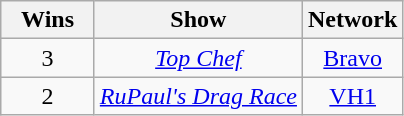<table class="wikitable floatleft" rowspan="3" style="text-align:center;" background: #f6e39c;>
<tr>
<th scope="col" style="width:55px;">Wins</th>
<th scope="col" style="text-align:center;">Show</th>
<th scope="col" style="text-align:center;">Network</th>
</tr>
<tr>
<td>3</td>
<td><em><a href='#'>Top Chef</a></em></td>
<td><a href='#'>Bravo</a></td>
</tr>
<tr>
<td>2</td>
<td><em><a href='#'>RuPaul's Drag Race</a></em></td>
<td><a href='#'>VH1</a></td>
</tr>
</table>
